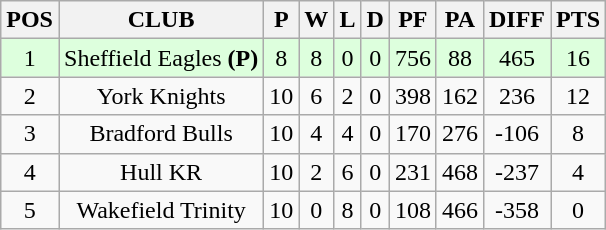<table class="wikitable" style="text-align: center;">
<tr>
<th>POS</th>
<th>CLUB</th>
<th>P</th>
<th>W</th>
<th>L</th>
<th>D</th>
<th>PF</th>
<th>PA</th>
<th>DIFF</th>
<th>PTS</th>
</tr>
<tr style="background:#ddffdd;">
<td>1</td>
<td> Sheffield Eagles <strong>(P)</strong></td>
<td>8</td>
<td>8</td>
<td>0</td>
<td>0</td>
<td>756</td>
<td>88</td>
<td>465</td>
<td>16</td>
</tr>
<tr>
<td>2</td>
<td> York Knights</td>
<td>10</td>
<td>6</td>
<td>2</td>
<td>0</td>
<td>398</td>
<td>162</td>
<td>236</td>
<td>12</td>
</tr>
<tr>
<td>3</td>
<td> Bradford Bulls</td>
<td>10</td>
<td>4</td>
<td>4</td>
<td>0</td>
<td>170</td>
<td>276</td>
<td>-106</td>
<td>8</td>
</tr>
<tr>
<td>4</td>
<td> Hull KR</td>
<td>10</td>
<td>2</td>
<td>6</td>
<td>0</td>
<td>231</td>
<td>468</td>
<td>-237</td>
<td>4</td>
</tr>
<tr>
<td>5</td>
<td> Wakefield Trinity</td>
<td>10</td>
<td>0</td>
<td>8</td>
<td>0</td>
<td>108</td>
<td>466</td>
<td>-358</td>
<td>0</td>
</tr>
</table>
